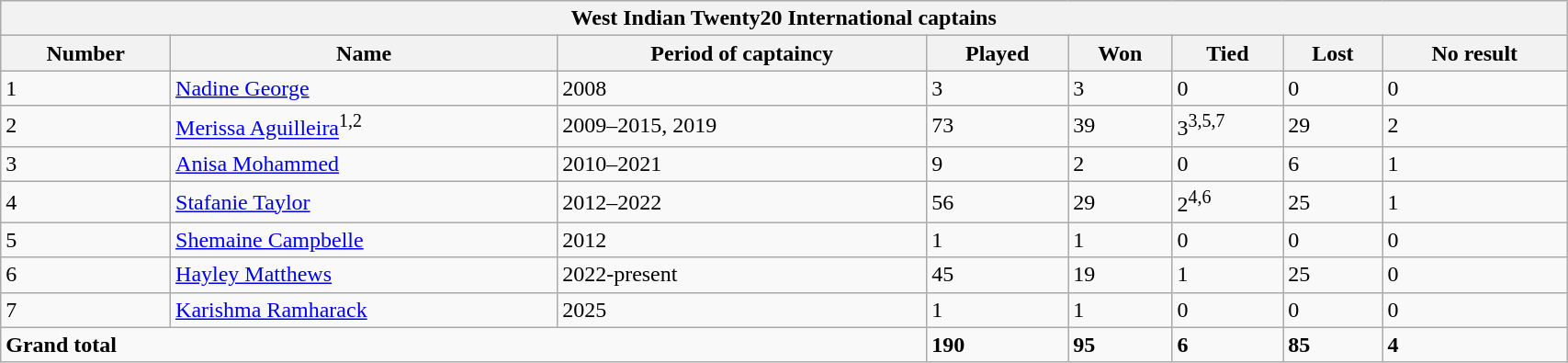<table class="wikitable" width="90%">
<tr bgcolor="#efefef">
<th colspan=8 style="border-right:0px;";>West Indian Twenty20 International captains</th>
</tr>
<tr bgcolor="#efefef">
<th>Number</th>
<th>Name</th>
<th>Period of captaincy</th>
<th>Played</th>
<th>Won</th>
<th>Tied</th>
<th>Lost</th>
<th>No result</th>
</tr>
<tr>
<td>1</td>
<td><a href='#'>Nadine George</a></td>
<td>2008</td>
<td>3</td>
<td>3</td>
<td>0</td>
<td>0</td>
<td>0</td>
</tr>
<tr>
<td>2</td>
<td><a href='#'>Merissa Aguilleira</a><sup>1,2</sup></td>
<td>2009–2015, 2019</td>
<td>73</td>
<td>39</td>
<td>3<sup>3,5,7</sup></td>
<td>29</td>
<td>2</td>
</tr>
<tr>
<td>3</td>
<td><a href='#'>Anisa Mohammed</a></td>
<td>2010–2021</td>
<td>9</td>
<td>2</td>
<td>0</td>
<td>6</td>
<td>1</td>
</tr>
<tr>
<td>4</td>
<td><a href='#'>Stafanie Taylor</a></td>
<td>2012–2022</td>
<td>56</td>
<td>29</td>
<td>2<sup>4,6</sup></td>
<td>25</td>
<td>1</td>
</tr>
<tr>
<td>5</td>
<td><a href='#'>Shemaine Campbelle</a></td>
<td>2012</td>
<td>1</td>
<td>1</td>
<td>0</td>
<td>0</td>
<td>0</td>
</tr>
<tr>
<td>6</td>
<td><a href='#'>Hayley Matthews</a></td>
<td>2022-present</td>
<td>45</td>
<td>19</td>
<td>1</td>
<td>25</td>
<td>0</td>
</tr>
<tr>
<td>7</td>
<td><a href='#'>Karishma Ramharack</a></td>
<td>2025</td>
<td>1</td>
<td>1</td>
<td>0</td>
<td>0</td>
<td>0</td>
</tr>
<tr>
<td colspan=3><strong>Grand total</strong></td>
<td><strong>190</strong></td>
<td><strong>95</strong></td>
<td><strong>6</strong></td>
<td><strong>85</strong></td>
<td><strong>4</strong></td>
</tr>
</table>
